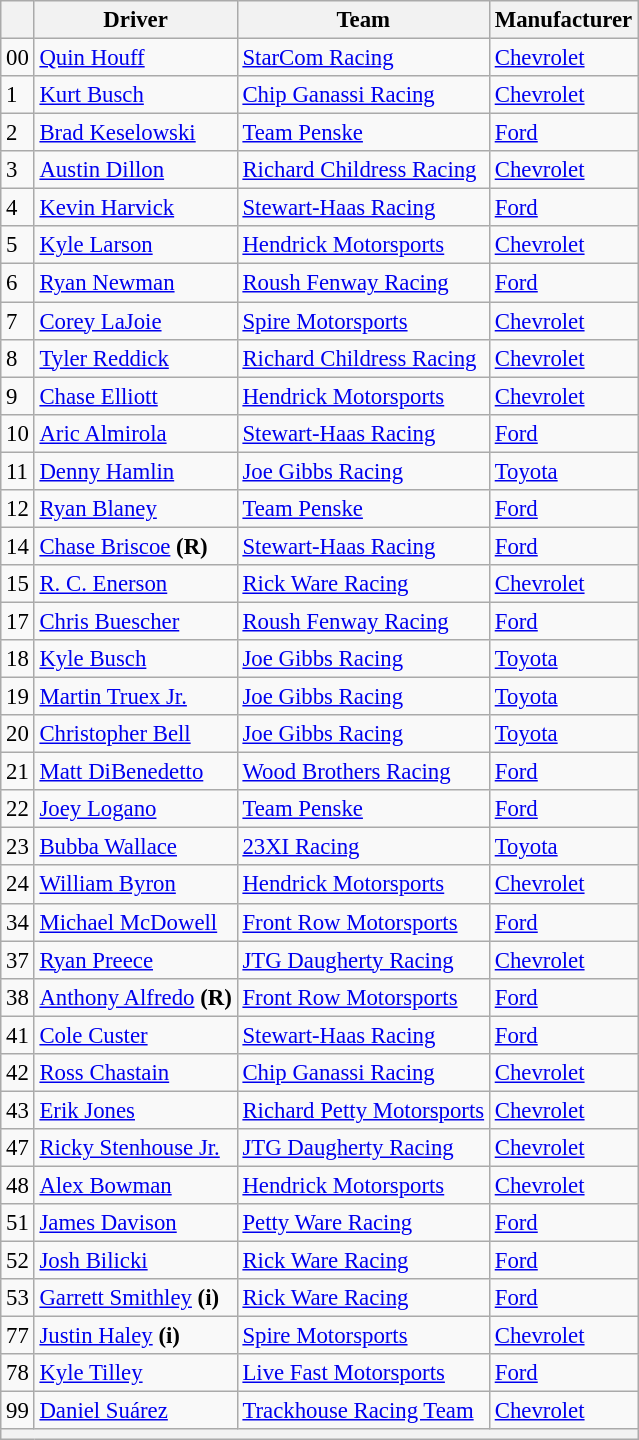<table class="wikitable" style="font-size:95%">
<tr>
<th></th>
<th>Driver</th>
<th>Team</th>
<th>Manufacturer</th>
</tr>
<tr>
<td>00</td>
<td><a href='#'>Quin Houff</a></td>
<td><a href='#'>StarCom Racing</a></td>
<td><a href='#'>Chevrolet</a></td>
</tr>
<tr>
<td>1</td>
<td><a href='#'>Kurt Busch</a></td>
<td><a href='#'>Chip Ganassi Racing</a></td>
<td><a href='#'>Chevrolet</a></td>
</tr>
<tr>
<td>2</td>
<td><a href='#'>Brad Keselowski</a></td>
<td><a href='#'>Team Penske</a></td>
<td><a href='#'>Ford</a></td>
</tr>
<tr>
<td>3</td>
<td><a href='#'>Austin Dillon</a></td>
<td><a href='#'>Richard Childress Racing</a></td>
<td><a href='#'>Chevrolet</a></td>
</tr>
<tr>
<td>4</td>
<td><a href='#'>Kevin Harvick</a></td>
<td><a href='#'>Stewart-Haas Racing</a></td>
<td><a href='#'>Ford</a></td>
</tr>
<tr>
<td>5</td>
<td><a href='#'>Kyle Larson</a></td>
<td><a href='#'>Hendrick Motorsports</a></td>
<td><a href='#'>Chevrolet</a></td>
</tr>
<tr>
<td>6</td>
<td><a href='#'>Ryan Newman</a></td>
<td><a href='#'>Roush Fenway Racing</a></td>
<td><a href='#'>Ford</a></td>
</tr>
<tr>
<td>7</td>
<td><a href='#'>Corey LaJoie</a></td>
<td><a href='#'>Spire Motorsports</a></td>
<td><a href='#'>Chevrolet</a></td>
</tr>
<tr>
<td>8</td>
<td><a href='#'>Tyler Reddick</a></td>
<td><a href='#'>Richard Childress Racing</a></td>
<td><a href='#'>Chevrolet</a></td>
</tr>
<tr>
<td>9</td>
<td><a href='#'>Chase Elliott</a></td>
<td><a href='#'>Hendrick Motorsports</a></td>
<td><a href='#'>Chevrolet</a></td>
</tr>
<tr>
<td>10</td>
<td><a href='#'>Aric Almirola</a></td>
<td><a href='#'>Stewart-Haas Racing</a></td>
<td><a href='#'>Ford</a></td>
</tr>
<tr>
<td>11</td>
<td><a href='#'>Denny Hamlin</a></td>
<td><a href='#'>Joe Gibbs Racing</a></td>
<td><a href='#'>Toyota</a></td>
</tr>
<tr>
<td>12</td>
<td><a href='#'>Ryan Blaney</a></td>
<td><a href='#'>Team Penske</a></td>
<td><a href='#'>Ford</a></td>
</tr>
<tr>
<td>14</td>
<td><a href='#'>Chase Briscoe</a> <strong>(R)</strong></td>
<td><a href='#'>Stewart-Haas Racing</a></td>
<td><a href='#'>Ford</a></td>
</tr>
<tr>
<td>15</td>
<td><a href='#'>R. C. Enerson</a></td>
<td><a href='#'>Rick Ware Racing</a></td>
<td><a href='#'>Chevrolet</a></td>
</tr>
<tr>
<td>17</td>
<td><a href='#'>Chris Buescher</a></td>
<td><a href='#'>Roush Fenway Racing</a></td>
<td><a href='#'>Ford</a></td>
</tr>
<tr>
<td>18</td>
<td><a href='#'>Kyle Busch</a></td>
<td><a href='#'>Joe Gibbs Racing</a></td>
<td><a href='#'>Toyota</a></td>
</tr>
<tr>
<td>19</td>
<td><a href='#'>Martin Truex Jr.</a></td>
<td><a href='#'>Joe Gibbs Racing</a></td>
<td><a href='#'>Toyota</a></td>
</tr>
<tr>
<td>20</td>
<td><a href='#'>Christopher Bell</a></td>
<td><a href='#'>Joe Gibbs Racing</a></td>
<td><a href='#'>Toyota</a></td>
</tr>
<tr>
<td>21</td>
<td><a href='#'>Matt DiBenedetto</a></td>
<td><a href='#'>Wood Brothers Racing</a></td>
<td><a href='#'>Ford</a></td>
</tr>
<tr>
<td>22</td>
<td><a href='#'>Joey Logano</a></td>
<td><a href='#'>Team Penske</a></td>
<td><a href='#'>Ford</a></td>
</tr>
<tr>
<td>23</td>
<td><a href='#'>Bubba Wallace</a></td>
<td><a href='#'>23XI Racing</a></td>
<td><a href='#'>Toyota</a></td>
</tr>
<tr>
<td>24</td>
<td><a href='#'>William Byron</a></td>
<td><a href='#'>Hendrick Motorsports</a></td>
<td><a href='#'>Chevrolet</a></td>
</tr>
<tr>
<td>34</td>
<td><a href='#'>Michael McDowell</a></td>
<td><a href='#'>Front Row Motorsports</a></td>
<td><a href='#'>Ford</a></td>
</tr>
<tr>
<td>37</td>
<td><a href='#'>Ryan Preece</a></td>
<td><a href='#'>JTG Daugherty Racing</a></td>
<td><a href='#'>Chevrolet</a></td>
</tr>
<tr>
<td>38</td>
<td><a href='#'>Anthony Alfredo</a> <strong>(R)</strong></td>
<td><a href='#'>Front Row Motorsports</a></td>
<td><a href='#'>Ford</a></td>
</tr>
<tr>
<td>41</td>
<td><a href='#'>Cole Custer</a></td>
<td><a href='#'>Stewart-Haas Racing</a></td>
<td><a href='#'>Ford</a></td>
</tr>
<tr>
<td>42</td>
<td><a href='#'>Ross Chastain</a></td>
<td><a href='#'>Chip Ganassi Racing</a></td>
<td><a href='#'>Chevrolet</a></td>
</tr>
<tr>
<td>43</td>
<td><a href='#'>Erik Jones</a></td>
<td><a href='#'>Richard Petty Motorsports</a></td>
<td><a href='#'>Chevrolet</a></td>
</tr>
<tr>
<td>47</td>
<td><a href='#'>Ricky Stenhouse Jr.</a></td>
<td><a href='#'>JTG Daugherty Racing</a></td>
<td><a href='#'>Chevrolet</a></td>
</tr>
<tr>
<td>48</td>
<td><a href='#'>Alex Bowman</a></td>
<td><a href='#'>Hendrick Motorsports</a></td>
<td><a href='#'>Chevrolet</a></td>
</tr>
<tr>
<td>51</td>
<td><a href='#'>James Davison</a></td>
<td><a href='#'>Petty Ware Racing</a></td>
<td><a href='#'>Ford</a></td>
</tr>
<tr>
<td>52</td>
<td><a href='#'>Josh Bilicki</a></td>
<td><a href='#'>Rick Ware Racing</a></td>
<td><a href='#'>Ford</a></td>
</tr>
<tr>
<td>53</td>
<td><a href='#'>Garrett Smithley</a> <strong>(i)</strong></td>
<td><a href='#'>Rick Ware Racing</a></td>
<td><a href='#'>Ford</a></td>
</tr>
<tr>
<td>77</td>
<td><a href='#'>Justin Haley</a> <strong>(i)</strong></td>
<td><a href='#'>Spire Motorsports</a></td>
<td><a href='#'>Chevrolet</a></td>
</tr>
<tr>
<td>78</td>
<td><a href='#'>Kyle Tilley</a></td>
<td><a href='#'>Live Fast Motorsports</a></td>
<td><a href='#'>Ford</a></td>
</tr>
<tr>
<td>99</td>
<td><a href='#'>Daniel Suárez</a></td>
<td><a href='#'>Trackhouse Racing Team</a></td>
<td><a href='#'>Chevrolet</a></td>
</tr>
<tr>
<th colspan="4"></th>
</tr>
</table>
